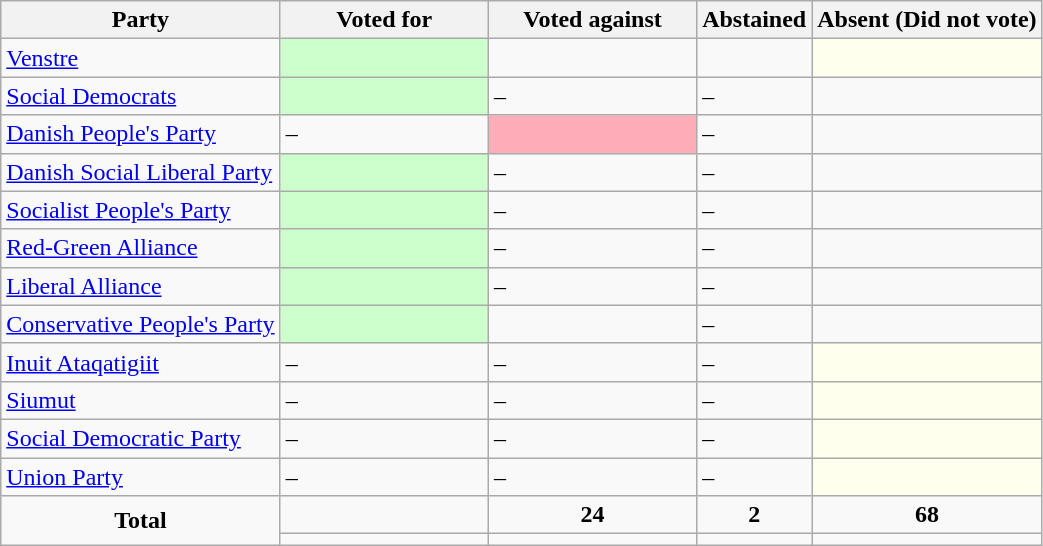<table class="wikitable">
<tr>
<th>Party</th>
<th style="width:20%;">Voted for</th>
<th style="width:20%;">Voted against</th>
<th>Abstained</th>
<th>Absent (Did not vote)</th>
</tr>
<tr>
<td> <a href='#'>Venstre</a></td>
<td style="background-color:#CCFFCC;"></td>
<td></td>
<td></td>
<td style="background-color:#FFE;"></td>
</tr>
<tr>
<td> <a href='#'>Social Democrats</a></td>
<td style="background-color:#CCFFCC;"></td>
<td>–</td>
<td>–</td>
<td></td>
</tr>
<tr>
<td> <a href='#'>Danish People's Party</a></td>
<td>–</td>
<td style="background-color:#FFAEB9;"></td>
<td>–</td>
<td></td>
</tr>
<tr>
<td> <a href='#'>Danish Social Liberal Party</a></td>
<td style="background-color:#CCFFCC;"></td>
<td>–</td>
<td>–</td>
<td></td>
</tr>
<tr>
<td> <a href='#'>Socialist People's Party</a></td>
<td style="background-color:#CCFFCC;"></td>
<td>–</td>
<td>–</td>
<td></td>
</tr>
<tr>
<td> <a href='#'>Red-Green Alliance</a></td>
<td style="background-color:#CCFFCC;"></td>
<td>–</td>
<td>–</td>
<td></td>
</tr>
<tr>
<td> <a href='#'>Liberal Alliance</a></td>
<td style="background-color:#CCFFCC;"></td>
<td>–</td>
<td>–</td>
<td></td>
</tr>
<tr>
<td> <a href='#'>Conservative People's Party</a></td>
<td style="background-color:#CCFFCC;"></td>
<td></td>
<td>–</td>
<td></td>
</tr>
<tr>
<td> <a href='#'>Inuit Ataqatigiit</a></td>
<td>–</td>
<td>–</td>
<td>–</td>
<td style="background-color:#FFE;"></td>
</tr>
<tr>
<td> <a href='#'>Siumut</a></td>
<td>–</td>
<td>–</td>
<td>–</td>
<td style="background-color:#FFE;"></td>
</tr>
<tr>
<td> <a href='#'>Social Democratic Party</a></td>
<td>–</td>
<td>–</td>
<td>–</td>
<td style="background-color:#FFE;"></td>
</tr>
<tr>
<td> <a href='#'>Union Party</a></td>
<td>–</td>
<td>–</td>
<td>–</td>
<td style="background-color:#FFE;"></td>
</tr>
<tr>
<td style="text-align:center;" rowspan="2"><strong>Total</strong></td>
<td></td>
<td style="text-align:center;"><strong>24</strong></td>
<td style="text-align:center;"><strong>2</strong></td>
<td style="text-align:center;"><strong>68</strong></td>
</tr>
<tr>
<td style="text-align:center;"></td>
<td style="text-align:center;"></td>
<td style="text-align:center;"></td>
<td style="text-align:center;"></td>
</tr>
</table>
